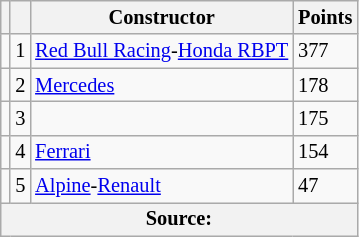<table class="wikitable" style="font-size: 85%;">
<tr>
<th scope="col"></th>
<th scope="col"></th>
<th scope="col">Constructor</th>
<th scope="col">Points</th>
</tr>
<tr>
<td align="left"></td>
<td align="center">1</td>
<td> <a href='#'>Red Bull Racing</a>-<a href='#'>Honda RBPT</a></td>
<td align="left">377</td>
</tr>
<tr>
<td align="left"></td>
<td align="center">2</td>
<td> <a href='#'>Mercedes</a></td>
<td align="left">178</td>
</tr>
<tr>
<td align="left"></td>
<td align="center">3</td>
<td></td>
<td align="left">175</td>
</tr>
<tr>
<td align="left"></td>
<td align="center">4</td>
<td> <a href='#'>Ferrari</a></td>
<td align="left">154</td>
</tr>
<tr>
<td align="left"></td>
<td align="center">5</td>
<td> <a href='#'>Alpine</a>-<a href='#'>Renault</a></td>
<td align="left">47</td>
</tr>
<tr>
<th colspan=4>Source:</th>
</tr>
</table>
